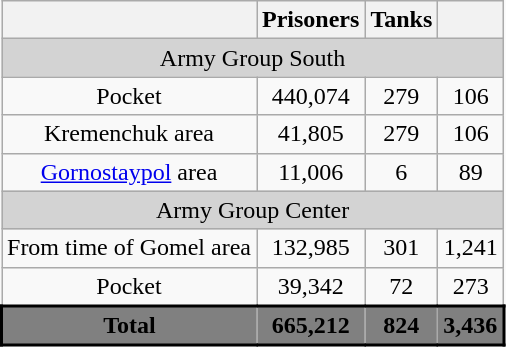<table class="wikitable" style="font-size:100%; text-align:center" align="center">
<tr>
<th></th>
<th>Prisoners</th>
<th>Tanks</th>
<th></th>
</tr>
<tr>
<td style="background: lightgray", colspan=4>Army Group South</td>
</tr>
<tr>
<td>Pocket</td>
<td>440,074</td>
<td>279</td>
<td>106</td>
</tr>
<tr>
<td>Kremenchuk area</td>
<td>41,805</td>
<td>279</td>
<td>106</td>
</tr>
<tr>
<td><a href='#'>Gornostaypol</a> area</td>
<td>11,006</td>
<td>6</td>
<td>89</td>
</tr>
<tr>
<td style="background: lightgray", colspan=4>Army Group Center</td>
</tr>
<tr>
<td>From time of Gomel area</td>
<td>132,985</td>
<td>301</td>
<td>1,241</td>
</tr>
<tr>
<td>Pocket</td>
<td>39,342</td>
<td>72</td>
<td>273</td>
</tr>
<tr style="background: gray; border: 2px solid ; color: black;">
<td><strong>Total</strong></td>
<td><strong>665,212</strong></td>
<td><strong>824</strong></td>
<td><strong>3,436</strong></td>
</tr>
</table>
